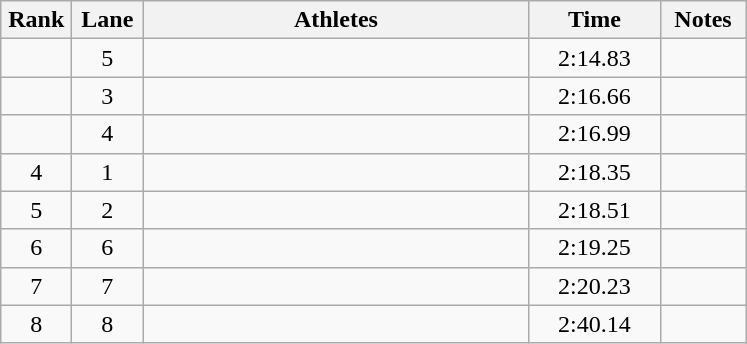<table class="wikitable sortable" style="text-align:center;">
<tr>
<th width=40>Rank</th>
<th width=40>Lane</th>
<th width=250>Athletes</th>
<th width=80>Time</th>
<th width=50>Notes</th>
</tr>
<tr>
<td></td>
<td>5</td>
<td align=left></td>
<td>2:14.83</td>
<td></td>
</tr>
<tr>
<td></td>
<td>3</td>
<td align=left></td>
<td>2:16.66</td>
<td></td>
</tr>
<tr>
<td></td>
<td>4</td>
<td align=left></td>
<td>2:16.99</td>
<td></td>
</tr>
<tr>
<td>4</td>
<td>1</td>
<td align=left></td>
<td>2:18.35</td>
<td></td>
</tr>
<tr>
<td>5</td>
<td>2</td>
<td align=left></td>
<td>2:18.51</td>
<td></td>
</tr>
<tr>
<td>6</td>
<td>6</td>
<td align=left></td>
<td>2:19.25</td>
<td></td>
</tr>
<tr>
<td>7</td>
<td>7</td>
<td align=left></td>
<td>2:20.23</td>
<td></td>
</tr>
<tr>
<td>8</td>
<td>8</td>
<td align=left></td>
<td>2:40.14</td>
<td></td>
</tr>
</table>
